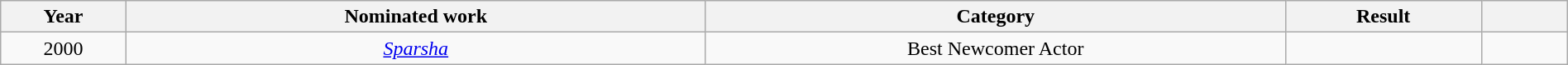<table class="wikitable" width=100%>
<tr>
<th width=8%>Year</th>
<th width=37%>Nominated work</th>
<th width=37%>Category</th>
<th width=12.5%>Result</th>
<th width=5.5%></th>
</tr>
<tr>
<td style="text-align:center;">2000</td>
<td style="text-align: center;"><em><a href='#'>Sparsha</a></em></td>
<td style="text-align: center;">Best Newcomer Actor</td>
<td></td>
<td style="text-align: center;"></td>
</tr>
</table>
